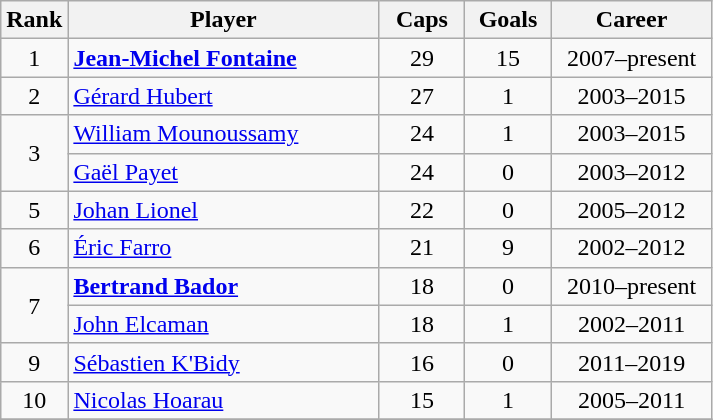<table class="wikitable sortable" style="text-align:center;">
<tr>
<th width=30px>Rank</th>
<th style="width:200px;">Player</th>
<th width=50px>Caps</th>
<th width=50px>Goals</th>
<th style="width:100px;">Career</th>
</tr>
<tr>
<td>1</td>
<td align=left><strong><a href='#'>Jean-Michel Fontaine</a></strong></td>
<td>29</td>
<td>15</td>
<td>2007–present</td>
</tr>
<tr>
<td>2</td>
<td align=left><a href='#'>Gérard Hubert</a></td>
<td>27</td>
<td>1</td>
<td>2003–2015</td>
</tr>
<tr>
<td rowspan=2>3</td>
<td align=left><a href='#'>William Mounoussamy</a></td>
<td>24</td>
<td>1</td>
<td>2003–2015</td>
</tr>
<tr>
<td align=left><a href='#'>Gaël Payet</a></td>
<td>24</td>
<td>0</td>
<td>2003–2012</td>
</tr>
<tr>
<td>5</td>
<td align=left><a href='#'>Johan Lionel</a></td>
<td>22</td>
<td>0</td>
<td>2005–2012</td>
</tr>
<tr>
<td>6</td>
<td align=left><a href='#'>Éric Farro</a></td>
<td>21</td>
<td>9</td>
<td>2002–2012</td>
</tr>
<tr>
<td rowspan=2>7</td>
<td align=left><strong><a href='#'>Bertrand Bador</a></strong></td>
<td>18</td>
<td>0</td>
<td>2010–present</td>
</tr>
<tr>
<td align=left><a href='#'>John Elcaman</a></td>
<td>18</td>
<td>1</td>
<td>2002–2011</td>
</tr>
<tr>
<td>9</td>
<td align=left><a href='#'>Sébastien K'Bidy</a></td>
<td>16</td>
<td>0</td>
<td>2011–2019</td>
</tr>
<tr>
<td>10</td>
<td align=left><a href='#'>Nicolas Hoarau</a></td>
<td>15</td>
<td>1</td>
<td>2005–2011</td>
</tr>
<tr>
</tr>
</table>
